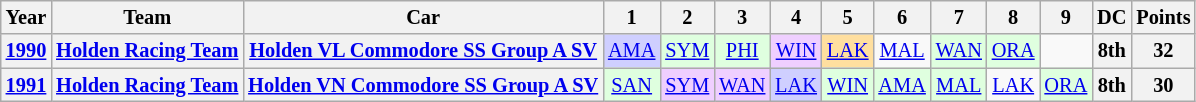<table class="wikitable" style="text-align:center; font-size:85%">
<tr>
<th>Year</th>
<th>Team</th>
<th>Car</th>
<th>1</th>
<th>2</th>
<th>3</th>
<th>4</th>
<th>5</th>
<th>6</th>
<th>7</th>
<th>8</th>
<th>9</th>
<th>DC</th>
<th>Points</th>
</tr>
<tr>
<th><a href='#'>1990</a></th>
<th> <a href='#'>Holden Racing Team</a></th>
<th><a href='#'>Holden VL Commodore SS Group A SV</a></th>
<td style="background:#cfcfff;"><a href='#'>AMA</a><br></td>
<td style="background:#dfffdf;"><a href='#'>SYM</a><br></td>
<td style="background:#dfffdf;"><a href='#'>PHI</a><br></td>
<td style="background:#efcfff;"><a href='#'>WIN</a><br></td>
<td style="background:#ffdf9f;"><a href='#'>LAK</a><br></td>
<td><a href='#'>MAL</a></td>
<td style="background:#dfffdf;"><a href='#'>WAN</a><br></td>
<td style="background:#dfffdf;"><a href='#'>ORA</a><br></td>
<td></td>
<th>8th</th>
<th>32</th>
</tr>
<tr>
<th><a href='#'>1991</a></th>
<th> <a href='#'>Holden Racing Team</a></th>
<th><a href='#'>Holden VN Commodore SS Group A SV</a></th>
<td style="background:#dfffdf;"><a href='#'>SAN</a><br></td>
<td style="background:#efcfff;"><a href='#'>SYM</a><br></td>
<td style="background:#efcfff;"><a href='#'>WAN</a><br></td>
<td style="background:#cfcfff;"><a href='#'>LAK</a><br></td>
<td style="background:#dfffdf;"><a href='#'>WIN</a><br></td>
<td style="background:#dfffdf;"><a href='#'>AMA</a><br></td>
<td style="background:#dfffdf;"><a href='#'>MAL</a><br></td>
<td><a href='#'>LAK</a></td>
<td style="background:#dfffdf;"><a href='#'>ORA</a><br></td>
<th>8th</th>
<th>30</th>
</tr>
</table>
